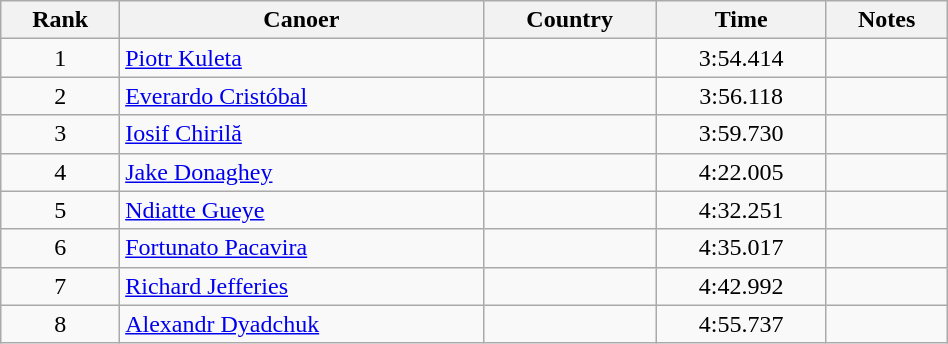<table class="wikitable sortable" width=50% style="text-align:center;">
<tr>
<th>Rank</th>
<th>Canoer</th>
<th>Country</th>
<th>Time</th>
<th>Notes</th>
</tr>
<tr>
<td>1</td>
<td align="left"><a href='#'>Piotr Kuleta</a></td>
<td align="left"></td>
<td>3:54.414</td>
<td></td>
</tr>
<tr>
<td>2</td>
<td align="left"><a href='#'>Everardo Cristóbal</a></td>
<td align="left"></td>
<td>3:56.118</td>
<td></td>
</tr>
<tr>
<td>3</td>
<td align="left"><a href='#'>Iosif Chirilă</a></td>
<td align="left"></td>
<td>3:59.730</td>
<td></td>
</tr>
<tr>
<td>4</td>
<td align="left"><a href='#'>Jake Donaghey</a></td>
<td align="left"></td>
<td>4:22.005</td>
<td></td>
</tr>
<tr>
<td>5</td>
<td align="left"><a href='#'>Ndiatte Gueye</a></td>
<td align="left"></td>
<td>4:32.251</td>
<td></td>
</tr>
<tr>
<td>6</td>
<td align="left"><a href='#'>Fortunato Pacavira</a></td>
<td align="left"></td>
<td>4:35.017</td>
<td></td>
</tr>
<tr>
<td>7</td>
<td align="left"><a href='#'>Richard Jefferies</a></td>
<td align="left"></td>
<td>4:42.992</td>
<td></td>
</tr>
<tr>
<td>8</td>
<td align="left"><a href='#'>Alexandr Dyadchuk</a></td>
<td align="left"></td>
<td>4:55.737</td>
<td></td>
</tr>
</table>
